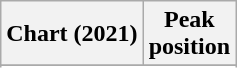<table class="wikitable sortable plainrowheaders" style="text-align:center">
<tr>
<th scope="col">Chart (2021)</th>
<th scope="col">Peak<br>position</th>
</tr>
<tr>
</tr>
<tr>
</tr>
</table>
